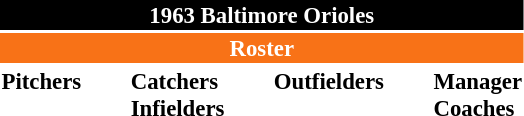<table class="toccolours" style="font-size: 95%;">
<tr>
<th colspan="10" style="background-color: black; color: white; text-align: center;">1963 Baltimore Orioles</th>
</tr>
<tr>
<td colspan="10" style="background-color: #F87217; color: white; text-align: center;"><strong>Roster</strong></td>
</tr>
<tr>
<td valign="top"><strong>Pitchers</strong><br>















</td>
<td width="25px"></td>
<td valign="top"><strong>Catchers</strong><br>



<strong>Infielders</strong>





</td>
<td width="25px"></td>
<td valign="top"><strong>Outfielders</strong><br>





</td>
<td width="25px"></td>
<td valign="top"><strong>Manager</strong><br>
<strong>Coaches</strong>


</td>
</tr>
<tr>
</tr>
</table>
